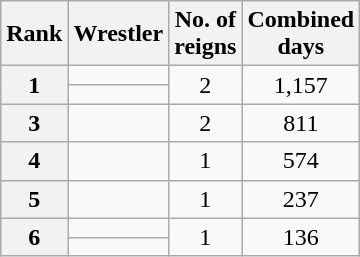<table class="wikitable sortable" style="text-align: center">
<tr>
<th>Rank</th>
<th>Wrestler</th>
<th>No. of<br>reigns</th>
<th>Combined<br>days</th>
</tr>
<tr>
<th rowspan=2>1</th>
<td></td>
<td rowspan="2">2</td>
<td rowspan="2">1,157</td>
</tr>
<tr>
<td></td>
</tr>
<tr>
<th>3</th>
<td></td>
<td>2</td>
<td>811</td>
</tr>
<tr>
<th>4</th>
<td></td>
<td>1</td>
<td>574</td>
</tr>
<tr>
<th>5</th>
<td></td>
<td>1</td>
<td>237</td>
</tr>
<tr>
<th rowspan=2>6</th>
<td></td>
<td rowspan="2">1</td>
<td rowspan="2">136</td>
</tr>
<tr>
<td></td>
</tr>
</table>
